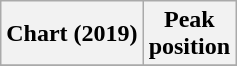<table class="wikitable sortable plainrowheaders" style="text-align:center">
<tr>
<th scope="col">Chart (2019)</th>
<th scope="col">Peak<br>position</th>
</tr>
<tr>
</tr>
</table>
